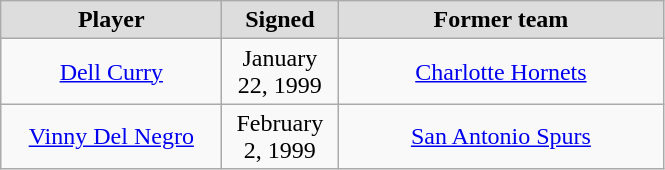<table class="wikitable" style="text-align: center">
<tr style="text-align:center; background:#ddd;">
<td style="width:140px"><strong>Player</strong></td>
<td style="width:70px"><strong>Signed</strong></td>
<td style="width:210px"><strong>Former team</strong></td>
</tr>
<tr>
<td><a href='#'>Dell Curry</a></td>
<td>January 22, 1999</td>
<td><a href='#'>Charlotte Hornets</a></td>
</tr>
<tr>
<td><a href='#'>Vinny Del Negro</a></td>
<td>February 2, 1999</td>
<td><a href='#'>San Antonio Spurs</a></td>
</tr>
</table>
